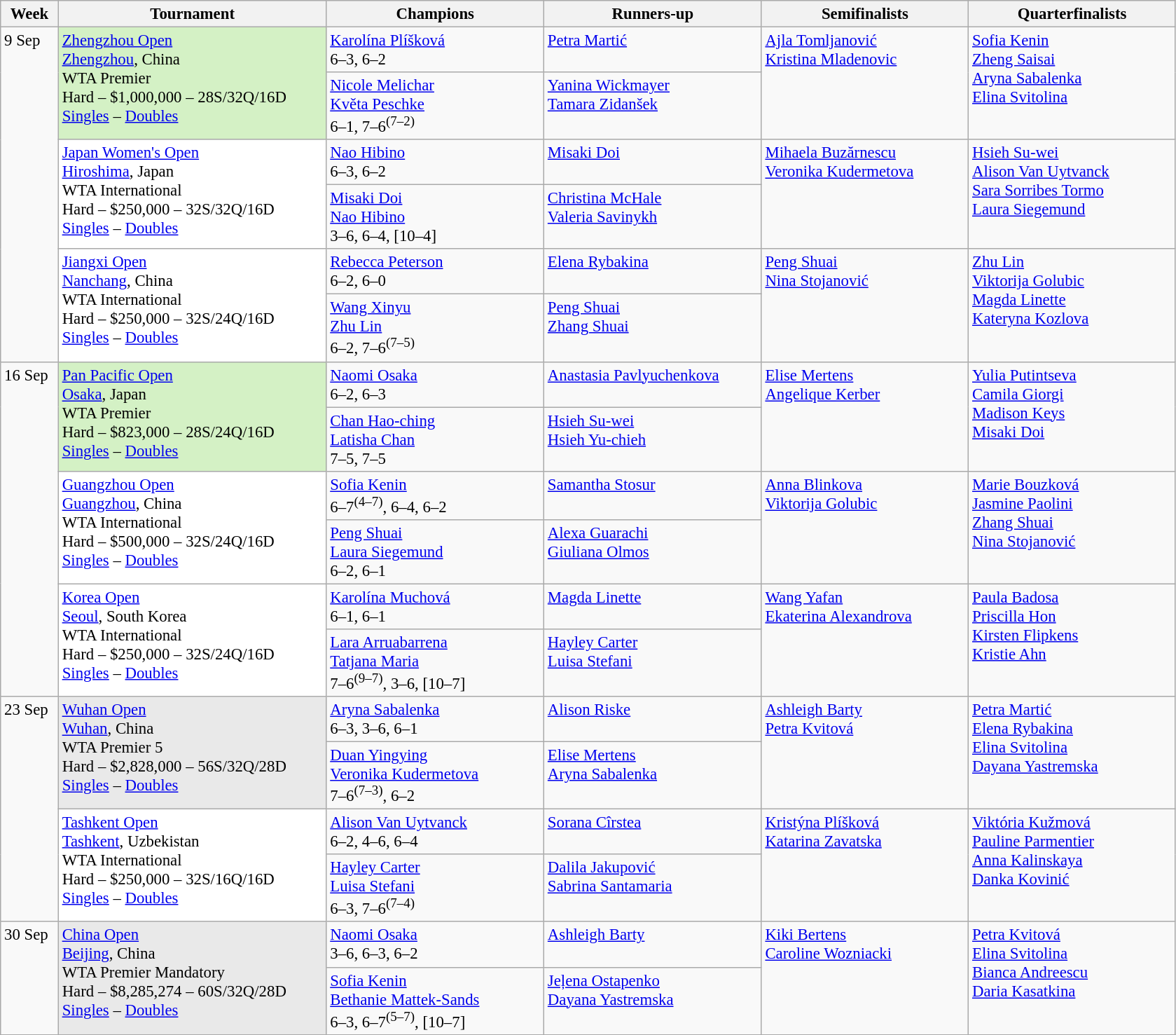<table class=wikitable style=font-size:95%>
<tr>
<th style="width:48px;">Week</th>
<th style="width:248px;">Tournament</th>
<th style="width:200px;">Champions</th>
<th style="width:200px;">Runners-up</th>
<th style="width:190px;">Semifinalists</th>
<th style="width:190px;">Quarterfinalists</th>
</tr>
<tr valign=top>
<td rowspan=6>9 Sep</td>
<td style="background:#D4F1C5;" rowspan="2"><a href='#'>Zhengzhou Open</a><br> <a href='#'>Zhengzhou</a>, China<br>WTA Premier<br>Hard – $1,000,000 – 28S/32Q/16D<br><a href='#'>Singles</a> – <a href='#'>Doubles</a></td>
<td> <a href='#'>Karolína Plíšková</a> <br> 6–3, 6–2</td>
<td> <a href='#'>Petra Martić</a></td>
<td rowspan=2> <a href='#'>Ajla Tomljanović</a> <br>  <a href='#'>Kristina Mladenovic</a></td>
<td rowspan=2> <a href='#'>Sofia Kenin</a> <br> <a href='#'>Zheng Saisai</a> <br> <a href='#'>Aryna Sabalenka</a> <br>  <a href='#'>Elina Svitolina</a></td>
</tr>
<tr valign=top>
<td> <a href='#'>Nicole Melichar</a><br> <a href='#'>Květa Peschke</a><br>6–1, 7–6<sup>(7–2)</sup></td>
<td> <a href='#'>Yanina Wickmayer</a><br> <a href='#'>Tamara Zidanšek</a></td>
</tr>
<tr valign=top>
<td style="background:#fff;" rowspan="2"><a href='#'>Japan Women's Open</a><br> <a href='#'>Hiroshima</a>, Japan<br>WTA International<br>Hard – $250,000 – 32S/32Q/16D<br><a href='#'>Singles</a> – <a href='#'>Doubles</a></td>
<td> <a href='#'>Nao Hibino</a> <br> 6–3, 6–2</td>
<td> <a href='#'>Misaki Doi</a></td>
<td rowspan=2> <a href='#'>Mihaela Buzărnescu</a> <br>  <a href='#'>Veronika Kudermetova</a></td>
<td rowspan=2> <a href='#'>Hsieh Su-wei</a> <br> <a href='#'>Alison Van Uytvanck</a> <br> <a href='#'>Sara Sorribes Tormo</a> <br>  <a href='#'>Laura Siegemund</a></td>
</tr>
<tr valign=top>
<td> <a href='#'>Misaki Doi</a> <br>  <a href='#'>Nao Hibino</a> <br> 3–6, 6–4, [10–4]</td>
<td> <a href='#'>Christina McHale</a> <br>  <a href='#'>Valeria Savinykh</a></td>
</tr>
<tr valign=top>
<td style="background:#fff;" rowspan="2"><a href='#'>Jiangxi Open</a><br> <a href='#'>Nanchang</a>, China<br>WTA International<br>Hard – $250,000 – 32S/24Q/16D<br><a href='#'>Singles</a> – <a href='#'>Doubles</a></td>
<td> <a href='#'>Rebecca Peterson</a><br>6–2, 6–0</td>
<td> <a href='#'>Elena Rybakina</a></td>
<td rowspan=2> <a href='#'>Peng Shuai</a> <br>  <a href='#'>Nina Stojanović</a></td>
<td rowspan=2> <a href='#'>Zhu Lin</a> <br> <a href='#'>Viktorija Golubic</a> <br> <a href='#'>Magda Linette</a> <br>  <a href='#'>Kateryna Kozlova</a></td>
</tr>
<tr valign=top>
<td> <a href='#'>Wang Xinyu</a> <br>  <a href='#'>Zhu Lin</a> <br> 6–2, 7–6<sup>(7–5)</sup></td>
<td> <a href='#'>Peng Shuai</a> <br>  <a href='#'>Zhang Shuai</a></td>
</tr>
<tr valign=top>
<td rowspan=6>16 Sep</td>
<td style="background:#D4F1C5;" rowspan="2"><a href='#'>Pan Pacific Open</a><br> <a href='#'>Osaka</a>, Japan<br>WTA Premier<br>Hard – $823,000 – 28S/24Q/16D<br><a href='#'>Singles</a> – <a href='#'>Doubles</a></td>
<td> <a href='#'>Naomi Osaka</a> <br> 6–2, 6–3</td>
<td> <a href='#'>Anastasia Pavlyuchenkova</a></td>
<td rowspan=2> <a href='#'>Elise Mertens</a> <br>  <a href='#'>Angelique Kerber</a></td>
<td rowspan=2> <a href='#'>Yulia Putintseva</a> <br> <a href='#'>Camila Giorgi</a> <br> <a href='#'>Madison Keys</a> <br>  <a href='#'>Misaki Doi</a></td>
</tr>
<tr valign=top>
<td> <a href='#'>Chan Hao-ching</a> <br>  <a href='#'>Latisha Chan</a> <br> 7–5, 7–5</td>
<td> <a href='#'>Hsieh Su-wei</a> <br>  <a href='#'>Hsieh Yu-chieh</a></td>
</tr>
<tr valign=top>
<td style="background:#fff;" rowspan="2"><a href='#'>Guangzhou Open</a><br>  <a href='#'>Guangzhou</a>, China<br>WTA International<br>Hard – $500,000 – 32S/24Q/16D<br><a href='#'>Singles</a> – <a href='#'>Doubles</a></td>
<td> <a href='#'>Sofia Kenin</a> <br> 6–7<sup>(4–7)</sup>, 6–4, 6–2</td>
<td> <a href='#'>Samantha Stosur</a></td>
<td rowspan=2> <a href='#'>Anna Blinkova</a> <br>  <a href='#'>Viktorija Golubic</a></td>
<td rowspan=2> <a href='#'>Marie Bouzková</a> <br> <a href='#'>Jasmine Paolini</a> <br> <a href='#'>Zhang Shuai</a> <br>  <a href='#'>Nina Stojanović</a></td>
</tr>
<tr valign=top>
<td> <a href='#'>Peng Shuai</a> <br>  <a href='#'>Laura Siegemund</a> <br> 6–2, 6–1</td>
<td> <a href='#'>Alexa Guarachi</a> <br>  <a href='#'>Giuliana Olmos</a></td>
</tr>
<tr valign=top>
<td style="background:#fff;" rowspan="2"><a href='#'>Korea Open</a><br> <a href='#'>Seoul</a>, South Korea<br>WTA International<br>Hard – $250,000 – 32S/24Q/16D<br><a href='#'>Singles</a> – <a href='#'>Doubles</a></td>
<td> <a href='#'>Karolína Muchová</a> <br> 6–1, 6–1</td>
<td> <a href='#'>Magda Linette</a></td>
<td rowspan=2> <a href='#'>Wang Yafan</a> <br>  <a href='#'>Ekaterina Alexandrova</a></td>
<td rowspan=2> <a href='#'>Paula Badosa</a>  <br> <a href='#'>Priscilla Hon</a> <br> <a href='#'>Kirsten Flipkens</a> <br>  <a href='#'>Kristie Ahn</a></td>
</tr>
<tr valign=top>
<td> <a href='#'>Lara Arruabarrena</a> <br>  <a href='#'>Tatjana Maria</a> <br> 7–6<sup>(9–7)</sup>, 3–6, [10–7]</td>
<td> <a href='#'>Hayley Carter</a> <br>  <a href='#'>Luisa Stefani</a></td>
</tr>
<tr valign=top>
<td rowspan=4>23 Sep</td>
<td style="background:#E9E9E9;" rowspan="2"><a href='#'>Wuhan Open</a><br> <a href='#'>Wuhan</a>, China<br>WTA Premier 5<br>Hard – $2,828,000 – 56S/32Q/28D<br><a href='#'>Singles</a> – <a href='#'>Doubles</a></td>
<td> <a href='#'>Aryna Sabalenka</a> <br> 6–3, 3–6, 6–1</td>
<td> <a href='#'>Alison Riske</a></td>
<td rowspan=2> <a href='#'>Ashleigh Barty</a> <br>  <a href='#'>Petra Kvitová</a></td>
<td rowspan=2> <a href='#'>Petra Martić</a> <br> <a href='#'>Elena Rybakina</a> <br>  <a href='#'>Elina Svitolina</a> <br>  <a href='#'>Dayana Yastremska</a></td>
</tr>
<tr valign=top>
<td> <a href='#'>Duan Yingying</a> <br>  <a href='#'>Veronika Kudermetova</a> <br>7–6<sup>(7–3)</sup>, 6–2</td>
<td> <a href='#'>Elise Mertens</a> <br>  <a href='#'>Aryna Sabalenka</a></td>
</tr>
<tr valign=top>
<td style="background:#fff;" rowspan="2"><a href='#'>Tashkent Open</a><br> <a href='#'>Tashkent</a>, Uzbekistan<br>WTA International<br>Hard – $250,000 – 32S/16Q/16D<br><a href='#'>Singles</a> – <a href='#'>Doubles</a></td>
<td> <a href='#'>Alison Van Uytvanck</a> <br> 6–2, 4–6, 6–4</td>
<td> <a href='#'>Sorana Cîrstea</a></td>
<td rowspan=2> <a href='#'>Kristýna Plíšková</a> <br>  <a href='#'>Katarina Zavatska</a></td>
<td rowspan=2> <a href='#'>Viktória Kužmová</a> <br> <a href='#'>Pauline Parmentier</a> <br> <a href='#'>Anna Kalinskaya</a> <br> <a href='#'>Danka Kovinić</a></td>
</tr>
<tr valign=top>
<td> <a href='#'>Hayley Carter</a> <br>  <a href='#'>Luisa Stefani</a> <br>6–3, 7–6<sup>(7–4)</sup></td>
<td> <a href='#'>Dalila Jakupović</a> <br>  <a href='#'>Sabrina Santamaria</a></td>
</tr>
<tr valign=top>
<td rowspan=2>30 Sep</td>
<td style="background:#e9e9e9;" rowspan="2"><a href='#'>China Open</a><br> <a href='#'>Beijing</a>, China<br>WTA Premier Mandatory<br>Hard – $8,285,274 – 60S/32Q/28D<br><a href='#'>Singles</a> – <a href='#'>Doubles</a></td>
<td> <a href='#'>Naomi Osaka</a><br>3–6, 6–3, 6–2</td>
<td> <a href='#'>Ashleigh Barty</a></td>
<td rowspan=2> <a href='#'>Kiki Bertens</a> <br>  <a href='#'>Caroline Wozniacki</a></td>
<td rowspan=2> <a href='#'>Petra Kvitová</a> <br> <a href='#'>Elina Svitolina</a> <br> <a href='#'>Bianca Andreescu</a> <br>  <a href='#'>Daria Kasatkina</a></td>
</tr>
<tr valign=top>
<td> <a href='#'>Sofia Kenin</a> <br>  <a href='#'>Bethanie Mattek-Sands</a> <br>6–3, 6–7<sup>(5–7)</sup>, [10–7]</td>
<td> <a href='#'>Jeļena Ostapenko</a> <br>  <a href='#'>Dayana Yastremska</a></td>
</tr>
<tr valign=top>
</tr>
</table>
